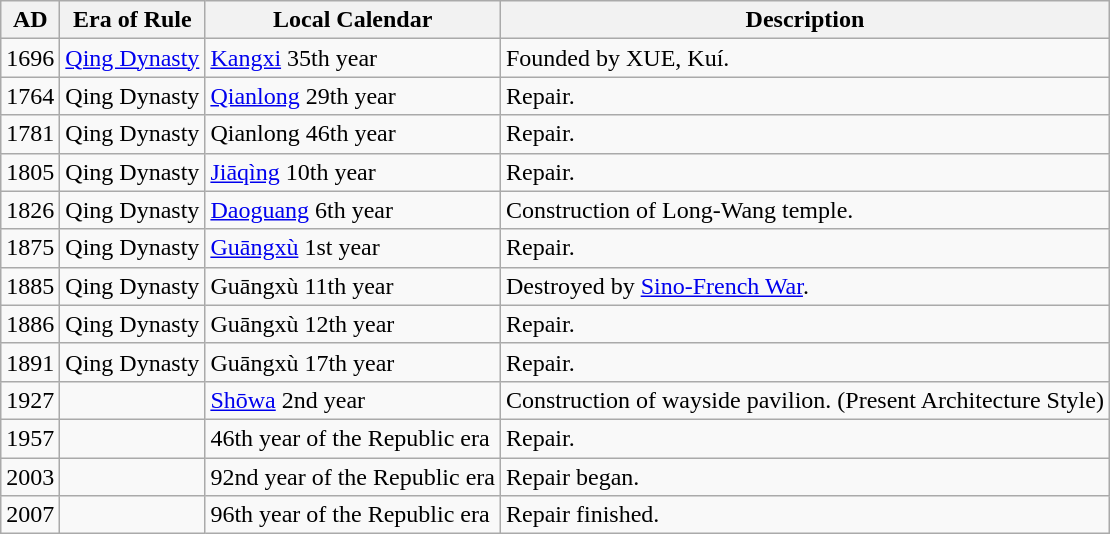<table class="wikitable">
<tr>
<th>AD</th>
<th>Era of Rule</th>
<th>Local Calendar</th>
<th>Description</th>
</tr>
<tr>
<td>1696</td>
<td> <a href='#'>Qing Dynasty</a></td>
<td><a href='#'>Kangxi</a> 35th year</td>
<td>Founded by XUE, Kuí.</td>
</tr>
<tr>
<td>1764</td>
<td> Qing Dynasty</td>
<td><a href='#'>Qianlong</a> 29th year</td>
<td>Repair.</td>
</tr>
<tr>
<td>1781</td>
<td> Qing Dynasty</td>
<td>Qianlong 46th year</td>
<td>Repair.</td>
</tr>
<tr>
<td>1805</td>
<td> Qing Dynasty</td>
<td><a href='#'>Jiāqìng</a> 10th year</td>
<td>Repair.</td>
</tr>
<tr>
<td>1826</td>
<td> Qing Dynasty</td>
<td><a href='#'>Daoguang</a> 6th year</td>
<td>Construction of Long-Wang temple.</td>
</tr>
<tr>
<td>1875</td>
<td> Qing Dynasty</td>
<td><a href='#'>Guāngxù</a> 1st year</td>
<td>Repair.</td>
</tr>
<tr>
<td>1885</td>
<td> Qing Dynasty</td>
<td>Guāngxù 11th year</td>
<td>Destroyed by <a href='#'>Sino-French War</a>.</td>
</tr>
<tr>
<td>1886</td>
<td> Qing Dynasty</td>
<td>Guāngxù 12th year</td>
<td>Repair.</td>
</tr>
<tr>
<td>1891</td>
<td> Qing Dynasty</td>
<td>Guāngxù 17th year</td>
<td>Repair.</td>
</tr>
<tr>
<td>1927</td>
<td></td>
<td><a href='#'>Shōwa</a> 2nd year</td>
<td>Construction of wayside pavilion. (Present Architecture Style)</td>
</tr>
<tr>
<td>1957</td>
<td></td>
<td>46th year of the Republic era</td>
<td>Repair.</td>
</tr>
<tr>
<td>2003</td>
<td></td>
<td>92nd year of the Republic era</td>
<td>Repair began.</td>
</tr>
<tr>
<td>2007</td>
<td></td>
<td>96th year of the Republic era</td>
<td>Repair finished.</td>
</tr>
</table>
